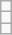<table class="wikitable">
<tr>
<td></td>
</tr>
<tr>
<td></td>
</tr>
<tr>
<td></td>
</tr>
</table>
